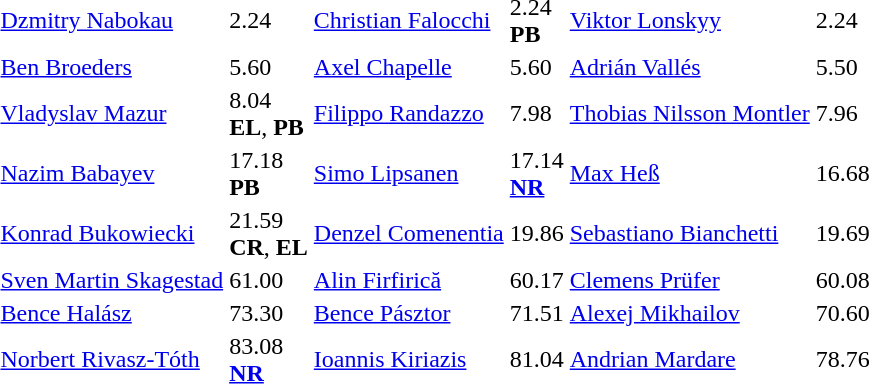<table>
<tr>
<td></td>
<td><a href='#'>Dzmitry Nabokau</a> <br> </td>
<td>2.24</td>
<td><a href='#'>Christian Falocchi</a> <br> </td>
<td>2.24<br><strong>PB</strong></td>
<td><a href='#'>Viktor Lonskyy</a> <br> </td>
<td>2.24</td>
</tr>
<tr>
<td></td>
<td><a href='#'>Ben Broeders</a> <br> </td>
<td>5.60</td>
<td><a href='#'>Axel Chapelle</a> <br> </td>
<td>5.60</td>
<td><a href='#'>Adrián Vallés</a> <br> </td>
<td>5.50</td>
</tr>
<tr>
<td></td>
<td><a href='#'>Vladyslav Mazur</a> <br> </td>
<td>8.04<br><strong>EL</strong>, <strong>PB</strong></td>
<td><a href='#'>Filippo Randazzo</a> <br> </td>
<td>7.98</td>
<td><a href='#'>Thobias Nilsson Montler</a> <br> </td>
<td>7.96</td>
</tr>
<tr>
<td></td>
<td><a href='#'>Nazim Babayev</a> <br> </td>
<td>17.18<br><strong>PB</strong></td>
<td><a href='#'>Simo Lipsanen</a> <br> </td>
<td>17.14<br><strong><a href='#'>NR</a></strong></td>
<td><a href='#'>Max Heß</a> <br> </td>
<td>16.68</td>
</tr>
<tr>
<td></td>
<td><a href='#'>Konrad Bukowiecki</a> <br> </td>
<td>21.59<br><strong>CR</strong>, <strong>EL</strong></td>
<td><a href='#'>Denzel Comenentia</a> <br> </td>
<td>19.86</td>
<td><a href='#'>Sebastiano Bianchetti</a> <br> </td>
<td>19.69</td>
</tr>
<tr>
<td></td>
<td><a href='#'>Sven Martin Skagestad</a> <br> </td>
<td>61.00</td>
<td><a href='#'>Alin Firfirică</a> <br> </td>
<td>60.17</td>
<td><a href='#'>Clemens Prüfer</a> <br> </td>
<td>60.08</td>
</tr>
<tr>
<td></td>
<td><a href='#'>Bence Halász</a> <br> </td>
<td>73.30</td>
<td><a href='#'>Bence Pásztor</a> <br> </td>
<td>71.51</td>
<td><a href='#'>Alexej Mikhailov</a> <br> </td>
<td>70.60</td>
</tr>
<tr>
<td></td>
<td><a href='#'>Norbert Rivasz-Tóth</a> <br> </td>
<td>83.08<br><strong><a href='#'>NR</a></strong></td>
<td><a href='#'>Ioannis Kiriazis</a> <br> </td>
<td>81.04</td>
<td><a href='#'>Andrian Mardare</a> <br> </td>
<td>78.76</td>
</tr>
</table>
